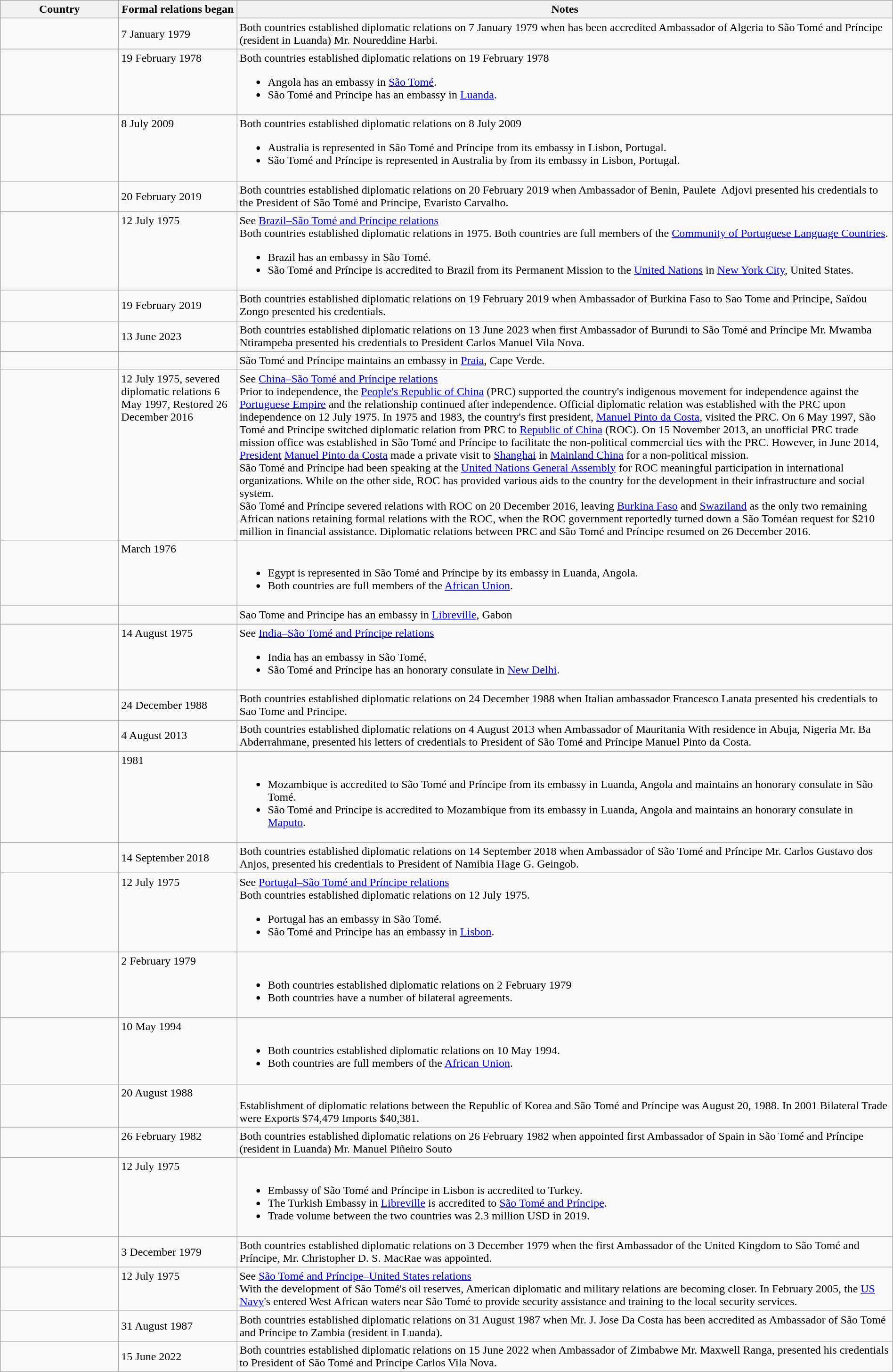<table class="wikitable sortable" style="width:100%; margin:auto;">
<tr>
<th style="width:120pt;">Country</th>
<th style="width:120pt;">Formal relations began</th>
<th class="unsortable">Notes</th>
</tr>
<tr>
<td></td>
<td>7 January 1979</td>
<td>Both countries established diplomatic relations on 7 January 1979 when has been accredited Ambassador of Algeria to São Tomé and Príncipe (resident in Luanda) Mr. Noureddine Harbi.</td>
</tr>
<tr valign="top">
<td></td>
<td>19 February 1978</td>
<td>Both countries established diplomatic relations on 19 February 1978<br><ul><li>Angola has an embassy in <a href='#'>São Tomé</a>.</li><li>São Tomé and Príncipe has an embassy in <a href='#'>Luanda</a>.</li></ul></td>
</tr>
<tr valign="top">
<td></td>
<td>8 July 2009</td>
<td>Both countries established diplomatic relations on 8 July 2009<br><ul><li>Australia is represented in São Tomé and Príncipe from its embassy in Lisbon, Portugal.</li><li>São Tomé and Príncipe is represented in Australia by from its embassy in Lisbon, Portugal.</li></ul></td>
</tr>
<tr>
<td></td>
<td>20 February 2019</td>
<td>Both countries established diplomatic relations on 20 February 2019 when Ambassador of Benin, Paulete  Adjovi presented his credentials to the President of São Tomé and Príncipe, Evaristo Carvalho.</td>
</tr>
<tr valign="top">
<td></td>
<td>12 July 1975</td>
<td>See <a href='#'>Brazil–São Tomé and Príncipe relations</a><br>Both countries established diplomatic relations in 1975. Both countries are full members of the <a href='#'>Community of Portuguese Language Countries</a>.<ul><li>Brazil has an embassy in São Tomé.</li><li>São Tomé and Príncipe is accredited to Brazil from its Permanent Mission to the <a href='#'>United Nations</a> in <a href='#'>New York City</a>, United States.</li></ul></td>
</tr>
<tr>
<td></td>
<td>19 February 2019</td>
<td>Both countries established diplomatic relations on 19 February 2019 when Ambassador of Burkina Faso to Sao Tome and Principe, Saïdou Zongo presented his credentials.</td>
</tr>
<tr>
<td></td>
<td>13 June 2023</td>
<td>Both countries established diplomatic relations on 13 June 2023 when first Ambassador of Burundi to São Tomé and Príncipe Mr. Mwamba Ntirampeba presented his credentials to President Carlos Manuel Vila Nova.</td>
</tr>
<tr>
<td></td>
<td></td>
<td>São Tomé and Príncipe maintains an embassy in <a href='#'>Praia</a>, Cape Verde.</td>
</tr>
<tr valign="top">
<td></td>
<td>12 July 1975, severed diplomatic relations 6 May 1997, Restored 26 December 2016</td>
<td>See <a href='#'>China–São Tomé and Príncipe relations</a><br>Prior to independence, the <a href='#'>People's Republic of China</a> (PRC) supported the country's indigenous movement for independence against the <a href='#'>Portuguese Empire</a> and the relationship continued after independence. Official diplomatic relation was established with the PRC upon independence on 12 July 1975. In 1975 and 1983, the country's first president, <a href='#'>Manuel Pinto da Costa</a>, visited the PRC. On 6 May 1997, São Tomé and Príncipe switched diplomatic relation from PRC to <a href='#'>Republic of China</a> (ROC). On 15 November 2013, an unofficial PRC trade mission office was established in São Tomé and Príncipe to facilitate the non-political commercial ties with the PRC. However, in June 2014, <a href='#'>President</a> <a href='#'>Manuel Pinto da Costa</a> made a private visit to <a href='#'>Shanghai</a> in <a href='#'>Mainland China</a> for a non-political mission.<br>São Tomé and Príncipe had been speaking at the <a href='#'>United Nations General Assembly</a> for ROC meaningful participation in international organizations. While on the other side, ROC has provided various aids to the country for the development in their infrastructure and social system.<br>São Tomé and Príncipe severed relations with ROC on 20 December 2016, leaving <a href='#'>Burkina Faso</a> and <a href='#'>Swaziland</a> as the only two remaining African nations retaining formal relations with the ROC, when the ROC government reportedly turned down a São Toméan request for $210 million in financial assistance. Diplomatic relations between PRC and São Tomé and Príncipe resumed on 26 December 2016.</td>
</tr>
<tr valign="top">
<td></td>
<td>March 1976</td>
<td><br><ul><li>Egypt is represented in São Tomé and Príncipe by its embassy in Luanda, Angola.</li><li>Both countries are full members of the <a href='#'>African Union</a>.</li></ul></td>
</tr>
<tr>
<td></td>
<td></td>
<td>Sao Tome and Principe has an embassy in <a href='#'>Libreville</a>, Gabon</td>
</tr>
<tr valign="top">
<td></td>
<td>14 August 1975</td>
<td>See <a href='#'>India–São Tomé and Príncipe relations</a><br><ul><li>India has an embassy in São Tomé.</li><li>São Tomé and Príncipe has an honorary consulate in <a href='#'>New Delhi</a>.</li></ul></td>
</tr>
<tr>
<td></td>
<td>24 December 1988</td>
<td>Both countries established diplomatic relations on 24 December 1988 when Italian ambassador Francesco Lanata presented his credentials to Sao Tome and Principe.</td>
</tr>
<tr>
<td></td>
<td>4 August 2013</td>
<td>Both countries established diplomatic relations on 4 August 2013 when Ambassador of Mauritania With residence in Abuja, Nigeria Mr. Ba Abderrahmane, presented his letters of credentials to President of São Tomé and Príncipe Manuel Pinto da Costa.</td>
</tr>
<tr valign="top">
<td></td>
<td>1981</td>
<td><br><ul><li>Mozambique is accredited to São Tomé and Príncipe from its embassy in Luanda, Angola and maintains an honorary consulate in São Tomé.</li><li>São Tomé and Príncipe is accredited to Mozambique from its embassy in Luanda, Angola and maintains an honorary consulate in <a href='#'>Maputo</a>.</li></ul></td>
</tr>
<tr>
<td></td>
<td>14 September 2018</td>
<td>Both countries established diplomatic relations on 14 September 2018 when Ambassador of São Tomé and Príncipe Mr. Carlos Gustavo dos Anjos, presented his credentials to President of Namibia Hage G. Geingob.</td>
</tr>
<tr valign="top">
<td></td>
<td>12 July 1975</td>
<td>See <a href='#'>Portugal–São Tomé and Príncipe relations</a><br>Both countries established diplomatic relations on 12 July 1975.<ul><li>Portugal has an embassy in São Tomé.</li><li>São Tomé and Príncipe has an embassy in <a href='#'>Lisbon</a>.</li></ul></td>
</tr>
<tr valign="top">
<td></td>
<td>2 February 1979</td>
<td><br><ul><li>Both countries established diplomatic relations on 2 February 1979</li><li>Both countries have a number of bilateral agreements.</li></ul></td>
</tr>
<tr valign="top">
<td></td>
<td>10 May 1994</td>
<td><br><ul><li>Both countries established diplomatic relations on 10 May 1994.</li><li>Both countries are full members of the <a href='#'>African Union</a>.</li></ul></td>
</tr>
<tr valign="top">
<td></td>
<td>20 August 1988</td>
<td><br>Establishment of diplomatic relations between the Republic of Korea and São Tomé and Príncipe was August 20, 1988. In 2001 Bilateral Trade were Exports $74,479 Imports $40,381.</td>
</tr>
<tr valign="top">
<td></td>
<td>26 February 1982</td>
<td>Both countries established diplomatic relations on 26 February 1982 when appointed first Ambassador of Spain in São Tomé and Príncipe (resident in Luanda) Mr. Manuel Piñeiro Souto</td>
</tr>
<tr valign="top">
<td></td>
<td>12 July 1975</td>
<td><br><ul><li>Embassy of São Tomé and Príncipe in Lisbon is accredited to Turkey.</li><li>The Turkish Embassy in <a href='#'>Libreville</a> is accredited to <a href='#'>São Tomé and Príncipe</a>.</li><li>Trade volume between the two countries was 2.3 million USD in 2019.</li></ul></td>
</tr>
<tr>
<td></td>
<td>3 December 1979</td>
<td>Both countries established diplomatic relations on 3 December 1979 when the first Ambassador of the United Kingdom to São Tomé and Príncipe, Mr. Christopher D. S. MacRae was appointed.</td>
</tr>
<tr valign="top">
<td></td>
<td>12 July 1975</td>
<td>See <a href='#'>São Tomé and Príncipe–United States relations</a><br>With the development of São Tomé's oil reserves, American diplomatic and military relations are becoming closer. In February 2005, the <a href='#'>US Navy</a>'s  entered West African waters near São Tomé to provide security assistance and training to the local security services.</td>
</tr>
<tr>
<td></td>
<td>31 August 1987</td>
<td>Both countries established diplomatic relations on 31 August 1987 when Mr. J. Jose Da Costa has been accredited as Ambassador of São Tomé and Príncipe to Zambia (resident in Luanda).</td>
</tr>
<tr>
<td></td>
<td>15 June 2022</td>
<td>Both countries established diplomatic relations on 15 June 2022 when Ambassador of Zimbabwe Mr. Maxwell Ranga, presented his credentials to President of São Tomé and Príncipe Carlos Vila Nova.</td>
</tr>
</table>
